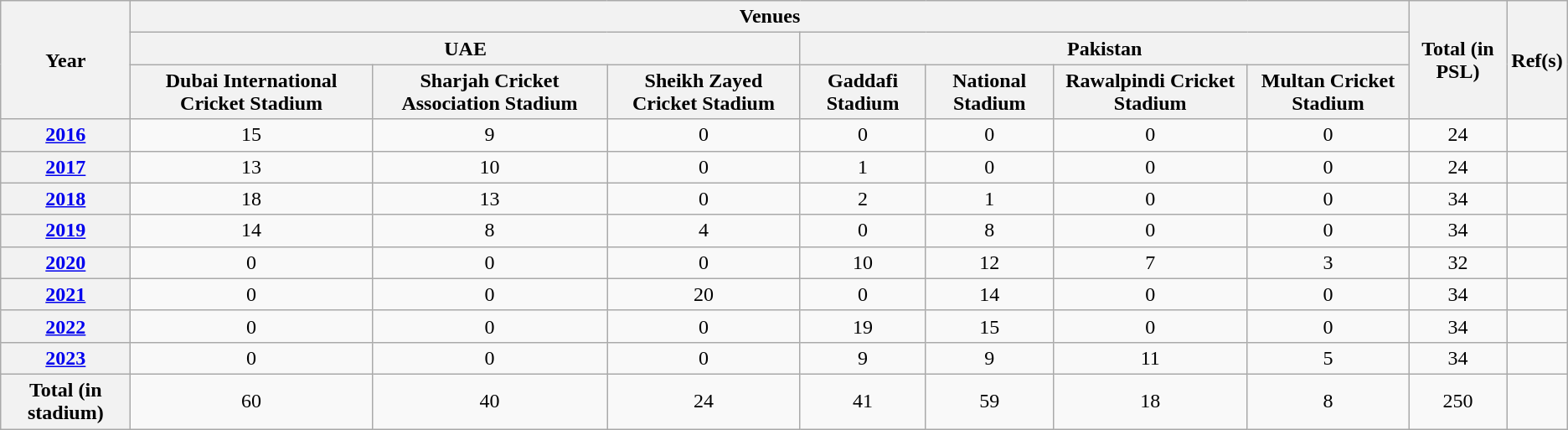<table class="wikitable" style="text-align:center;">
<tr>
<th rowspan="3">Year</th>
<th colspan="7">Venues</th>
<th rowspan="3">Total (in PSL)</th>
<th rowspan="3">Ref(s)</th>
</tr>
<tr>
<th colspan="3">UAE</th>
<th colspan="4">Pakistan</th>
</tr>
<tr>
<th>Dubai International Cricket Stadium</th>
<th>Sharjah Cricket Association Stadium</th>
<th>Sheikh Zayed Cricket Stadium</th>
<th>Gaddafi Stadium</th>
<th>National Stadium</th>
<th>Rawalpindi Cricket Stadium</th>
<th>Multan Cricket Stadium</th>
</tr>
<tr>
<th><a href='#'>2016</a></th>
<td>15</td>
<td>9</td>
<td>0</td>
<td>0</td>
<td>0</td>
<td>0</td>
<td>0</td>
<td>24</td>
<td></td>
</tr>
<tr>
<th><a href='#'>2017</a></th>
<td>13</td>
<td>10</td>
<td>0</td>
<td>1</td>
<td>0</td>
<td>0</td>
<td>0</td>
<td>24</td>
<td></td>
</tr>
<tr>
<th><a href='#'>2018</a></th>
<td>18</td>
<td>13</td>
<td>0</td>
<td>2</td>
<td>1</td>
<td>0</td>
<td>0</td>
<td>34</td>
<td></td>
</tr>
<tr>
<th><a href='#'>2019</a></th>
<td>14</td>
<td>8</td>
<td>4</td>
<td>0</td>
<td>8</td>
<td>0</td>
<td>0</td>
<td>34</td>
<td></td>
</tr>
<tr>
<th><a href='#'>2020</a></th>
<td>0</td>
<td>0</td>
<td>0</td>
<td>10</td>
<td>12</td>
<td>7</td>
<td>3</td>
<td>32</td>
<td></td>
</tr>
<tr>
<th><a href='#'>2021</a></th>
<td>0</td>
<td>0</td>
<td>20</td>
<td>0</td>
<td>14</td>
<td>0</td>
<td>0</td>
<td>34</td>
<td></td>
</tr>
<tr>
<th><a href='#'>2022</a></th>
<td>0</td>
<td>0</td>
<td>0</td>
<td>19</td>
<td>15</td>
<td>0</td>
<td>0</td>
<td>34</td>
<td></td>
</tr>
<tr>
<th><a href='#'>2023</a></th>
<td>0</td>
<td>0</td>
<td>0</td>
<td>9</td>
<td>9</td>
<td>11</td>
<td>5</td>
<td>34</td>
<td></td>
</tr>
<tr>
<th>Total (in stadium)</th>
<td>60</td>
<td>40</td>
<td>24</td>
<td>41</td>
<td>59</td>
<td>18</td>
<td>8</td>
<td>250</td>
<td></td>
</tr>
</table>
